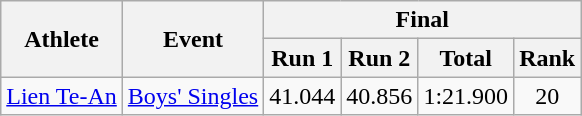<table class="wikitable">
<tr>
<th rowspan="2">Athlete</th>
<th rowspan="2">Event</th>
<th colspan="4">Final</th>
</tr>
<tr>
<th>Run 1</th>
<th>Run 2</th>
<th>Total</th>
<th>Rank</th>
</tr>
<tr>
<td><a href='#'>Lien Te-An</a></td>
<td><a href='#'>Boys' Singles</a></td>
<td align="center">41.044</td>
<td align="center">40.856</td>
<td align="center">1:21.900</td>
<td align="center">20</td>
</tr>
</table>
